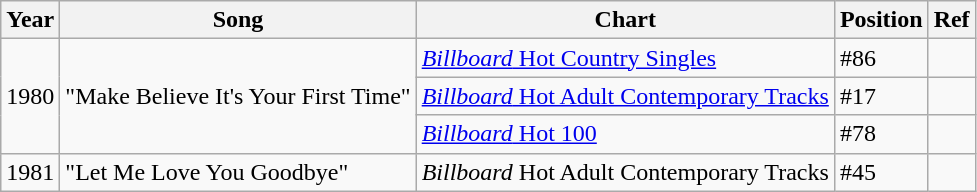<table class="wikitable plainrowheaders">
<tr>
<th>Year</th>
<th>Song</th>
<th>Chart</th>
<th>Position</th>
<th>Ref</th>
</tr>
<tr>
<td rowspan="3">1980</td>
<td rowspan="3">"Make Believe It's Your First Time"</td>
<td><a href='#'><em>Billboard</em> Hot Country Singles</a></td>
<td>#86</td>
<td></td>
</tr>
<tr>
<td><a href='#'><em>Billboard</em> Hot Adult Contemporary Tracks</a></td>
<td>#17</td>
<td></td>
</tr>
<tr>
<td><a href='#'><em>Billboard</em> Hot 100</a></td>
<td>#78</td>
<td></td>
</tr>
<tr>
<td>1981</td>
<td>"Let Me Love You Goodbye"</td>
<td><em>Billboard</em> Hot Adult Contemporary Tracks</td>
<td>#45</td>
<td></td>
</tr>
</table>
